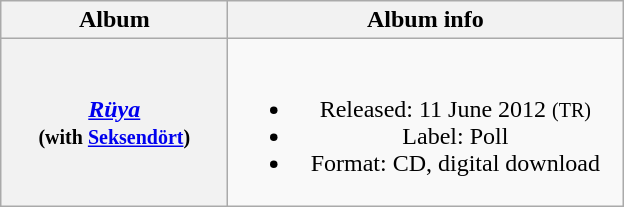<table class="wikitable plainrowheaders" style="text-align:center;" border="1">
<tr>
<th scope="col" style="width:9em;">Album</th>
<th scope="col" style="width:16em;">Album info</th>
</tr>
<tr>
<th scope="row"><em><a href='#'>Rüya</a></em><br><small>(with <a href='#'>Seksendört</a>)</small></th>
<td><br><ul><li>Released: 11 June 2012 <small>(TR)</small></li><li>Label: Poll</li><li>Format: CD, digital download</li></ul></td>
</tr>
</table>
